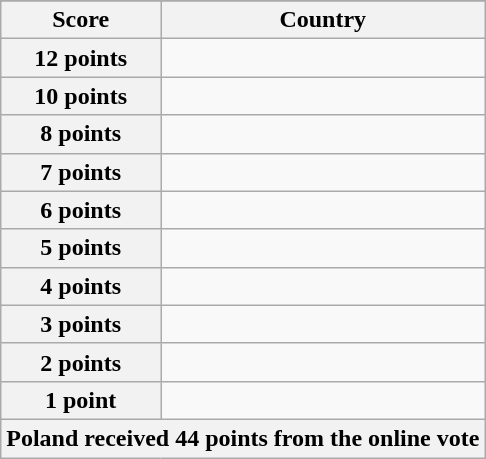<table class="wikitable">
<tr>
</tr>
<tr>
<th scope="col" width="33%">Score</th>
<th scope="col">Country</th>
</tr>
<tr>
<th scope="row">12 points</th>
<td></td>
</tr>
<tr>
<th scope="row">10 points</th>
<td></td>
</tr>
<tr>
<th scope="row">8 points</th>
<td></td>
</tr>
<tr>
<th scope="row">7 points</th>
<td></td>
</tr>
<tr>
<th scope="row">6 points</th>
<td></td>
</tr>
<tr>
<th scope="row">5 points</th>
<td></td>
</tr>
<tr>
<th scope="row">4 points</th>
<td></td>
</tr>
<tr>
<th scope="row">3 points</th>
<td></td>
</tr>
<tr>
<th scope="row">2 points</th>
<td></td>
</tr>
<tr>
<th scope="row">1 point</th>
<td></td>
</tr>
<tr>
<th colspan="2">Poland received 44 points from the online vote</th>
</tr>
</table>
